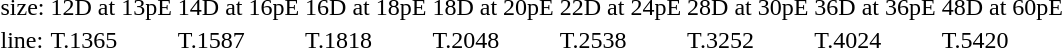<table style="margin-left:40px;">
<tr>
<td>size:</td>
<td>12D at 13pE</td>
<td>14D at 16pE</td>
<td>16D at 18pE</td>
<td>18D at 20pE</td>
<td>22D at 24pE</td>
<td>28D at 30pE</td>
<td>36D at 36pE</td>
<td>48D at 60pE</td>
</tr>
<tr>
<td>line:</td>
<td>T.1365</td>
<td>T.1587</td>
<td>T.1818</td>
<td>T.2048</td>
<td>T.2538</td>
<td>T.3252</td>
<td>T.4024</td>
<td>T.5420</td>
</tr>
</table>
